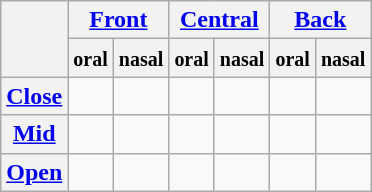<table class="wikitable" style=text-align:center>
<tr>
<th rowspan="2"></th>
<th colspan="2"><a href='#'>Front</a></th>
<th colspan="2"><a href='#'>Central</a></th>
<th colspan="2"><a href='#'>Back</a></th>
</tr>
<tr>
<th><small>oral</small></th>
<th><small>nasal</small></th>
<th><small>oral</small></th>
<th><small>nasal</small></th>
<th><small>oral</small></th>
<th><small>nasal</small></th>
</tr>
<tr>
<th><a href='#'>Close</a></th>
<td></td>
<td></td>
<td></td>
<td></td>
<td></td>
<td></td>
</tr>
<tr>
<th><a href='#'>Mid</a></th>
<td></td>
<td></td>
<td></td>
<td></td>
<td></td>
<td></td>
</tr>
<tr>
<th><a href='#'>Open</a></th>
<td></td>
<td></td>
<td></td>
<td></td>
<td></td>
<td></td>
</tr>
</table>
